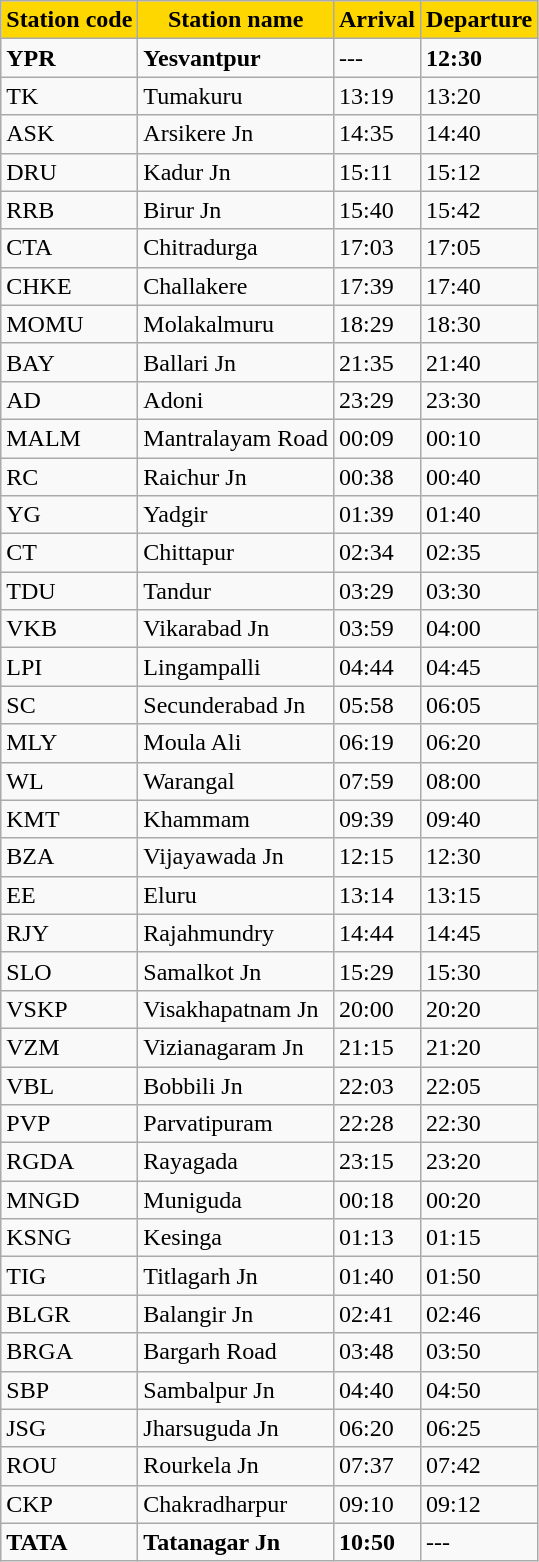<table class="wikitable">
<tr>
<th style="background:gold;">Station code</th>
<th style="background:gold;" !>Station name</th>
<th style="background:gold;" !>Arrival</th>
<th style="background:gold;" !>Departure</th>
</tr>
<tr>
<td><strong>YPR</strong></td>
<td><strong>Yesvantpur</strong></td>
<td>---</td>
<td><strong>12:30</strong></td>
</tr>
<tr>
<td>TK</td>
<td>Tumakuru</td>
<td>13:19</td>
<td>13:20</td>
</tr>
<tr>
<td>ASK</td>
<td>Arsikere Jn</td>
<td>14:35</td>
<td>14:40</td>
</tr>
<tr>
<td>DRU</td>
<td>Kadur Jn</td>
<td>15:11</td>
<td>15:12</td>
</tr>
<tr>
<td>RRB</td>
<td>Birur Jn</td>
<td>15:40</td>
<td>15:42</td>
</tr>
<tr>
<td>CTA</td>
<td>Chitradurga</td>
<td>17:03</td>
<td>17:05</td>
</tr>
<tr>
<td>CHKE</td>
<td>Challakere</td>
<td>17:39</td>
<td>17:40</td>
</tr>
<tr>
<td>MOMU</td>
<td>Molakalmuru</td>
<td>18:29</td>
<td>18:30</td>
</tr>
<tr>
<td>BAY</td>
<td>Ballari Jn</td>
<td>21:35</td>
<td>21:40</td>
</tr>
<tr>
<td>AD</td>
<td>Adoni</td>
<td>23:29</td>
<td>23:30</td>
</tr>
<tr>
<td>MALM</td>
<td>Mantralayam Road</td>
<td>00:09</td>
<td>00:10</td>
</tr>
<tr>
<td>RC</td>
<td>Raichur Jn</td>
<td>00:38</td>
<td>00:40</td>
</tr>
<tr>
<td>YG</td>
<td>Yadgir</td>
<td>01:39</td>
<td>01:40</td>
</tr>
<tr>
<td>CT</td>
<td>Chittapur</td>
<td>02:34</td>
<td>02:35</td>
</tr>
<tr>
<td>TDU</td>
<td>Tandur</td>
<td>03:29</td>
<td>03:30</td>
</tr>
<tr>
<td>VKB</td>
<td>Vikarabad Jn</td>
<td>03:59</td>
<td>04:00</td>
</tr>
<tr>
<td>LPI</td>
<td>Lingampalli</td>
<td>04:44</td>
<td>04:45</td>
</tr>
<tr>
<td>SC</td>
<td>Secunderabad Jn</td>
<td>05:58</td>
<td>06:05</td>
</tr>
<tr>
<td>MLY</td>
<td>Moula Ali</td>
<td>06:19</td>
<td>06:20</td>
</tr>
<tr>
<td>WL</td>
<td>Warangal</td>
<td>07:59</td>
<td>08:00</td>
</tr>
<tr>
<td>KMT</td>
<td>Khammam</td>
<td>09:39</td>
<td>09:40</td>
</tr>
<tr>
<td>BZA</td>
<td>Vijayawada Jn</td>
<td>12:15</td>
<td>12:30</td>
</tr>
<tr>
<td>EE</td>
<td>Eluru</td>
<td>13:14</td>
<td>13:15</td>
</tr>
<tr>
<td>RJY</td>
<td>Rajahmundry</td>
<td>14:44</td>
<td>14:45</td>
</tr>
<tr>
<td>SLO</td>
<td>Samalkot Jn</td>
<td>15:29</td>
<td>15:30</td>
</tr>
<tr>
<td>VSKP</td>
<td>Visakhapatnam Jn</td>
<td>20:00</td>
<td>20:20</td>
</tr>
<tr>
<td>VZM</td>
<td>Vizianagaram Jn</td>
<td>21:15</td>
<td>21:20</td>
</tr>
<tr>
<td>VBL</td>
<td>Bobbili Jn</td>
<td>22:03</td>
<td>22:05</td>
</tr>
<tr>
<td>PVP</td>
<td>Parvatipuram</td>
<td>22:28</td>
<td>22:30</td>
</tr>
<tr>
<td>RGDA</td>
<td>Rayagada</td>
<td>23:15</td>
<td>23:20</td>
</tr>
<tr>
<td>MNGD</td>
<td>Muniguda</td>
<td>00:18</td>
<td>00:20</td>
</tr>
<tr>
<td>KSNG</td>
<td>Kesinga</td>
<td>01:13</td>
<td>01:15</td>
</tr>
<tr>
<td>TIG</td>
<td>Titlagarh Jn</td>
<td>01:40</td>
<td>01:50</td>
</tr>
<tr>
<td>BLGR</td>
<td>Balangir Jn</td>
<td>02:41</td>
<td>02:46</td>
</tr>
<tr>
<td>BRGA</td>
<td>Bargarh Road</td>
<td>03:48</td>
<td>03:50</td>
</tr>
<tr>
<td>SBP</td>
<td>Sambalpur Jn</td>
<td>04:40</td>
<td>04:50</td>
</tr>
<tr>
<td>JSG</td>
<td>Jharsuguda Jn</td>
<td>06:20</td>
<td>06:25</td>
</tr>
<tr>
<td>ROU</td>
<td>Rourkela Jn</td>
<td>07:37</td>
<td>07:42</td>
</tr>
<tr>
<td>CKP</td>
<td>Chakradharpur</td>
<td>09:10</td>
<td>09:12</td>
</tr>
<tr>
<td><strong>TATA</strong></td>
<td><strong>Tatanagar Jn</strong></td>
<td><strong>10:50</strong></td>
<td>---</td>
</tr>
</table>
